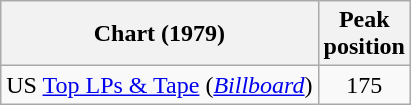<table class="wikitable">
<tr>
<th>Chart (1979)</th>
<th>Peak<br>position</th>
</tr>
<tr>
<td>US <a href='#'>Top LPs & Tape</a> (<em><a href='#'>Billboard</a></em>)</td>
<td align="center">175</td>
</tr>
</table>
